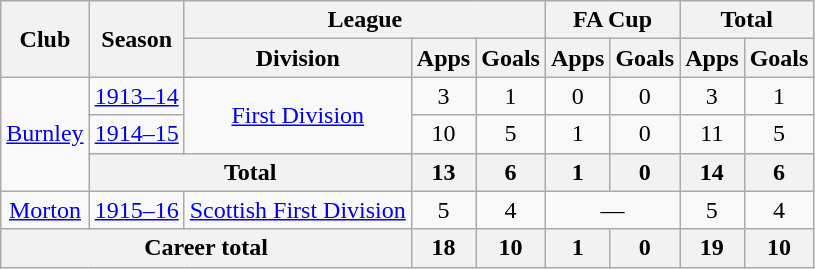<table class="wikitable" style="text-align: center;">
<tr>
<th rowspan="2">Club</th>
<th rowspan="2">Season</th>
<th colspan="3">League</th>
<th colspan="2">FA Cup</th>
<th colspan="2">Total</th>
</tr>
<tr>
<th>Division</th>
<th>Apps</th>
<th>Goals</th>
<th>Apps</th>
<th>Goals</th>
<th>Apps</th>
<th>Goals</th>
</tr>
<tr>
<td rowspan="3"><a href='#'>Burnley</a></td>
<td><a href='#'>1913–14</a></td>
<td rowspan="2"><a href='#'>First Division</a></td>
<td>3</td>
<td>1</td>
<td>0</td>
<td>0</td>
<td>3</td>
<td>1</td>
</tr>
<tr>
<td><a href='#'>1914–15</a></td>
<td>10</td>
<td>5</td>
<td>1</td>
<td>0</td>
<td>11</td>
<td>5</td>
</tr>
<tr>
<th colspan="2">Total</th>
<th>13</th>
<th>6</th>
<th>1</th>
<th>0</th>
<th>14</th>
<th>6</th>
</tr>
<tr>
<td><a href='#'>Morton</a></td>
<td><a href='#'>1915–16</a></td>
<td><a href='#'>Scottish First Division</a></td>
<td>5</td>
<td>4</td>
<td colspan="2">—</td>
<td>5</td>
<td>4</td>
</tr>
<tr>
<th colspan="3">Career total</th>
<th>18</th>
<th>10</th>
<th>1</th>
<th>0</th>
<th>19</th>
<th>10</th>
</tr>
</table>
